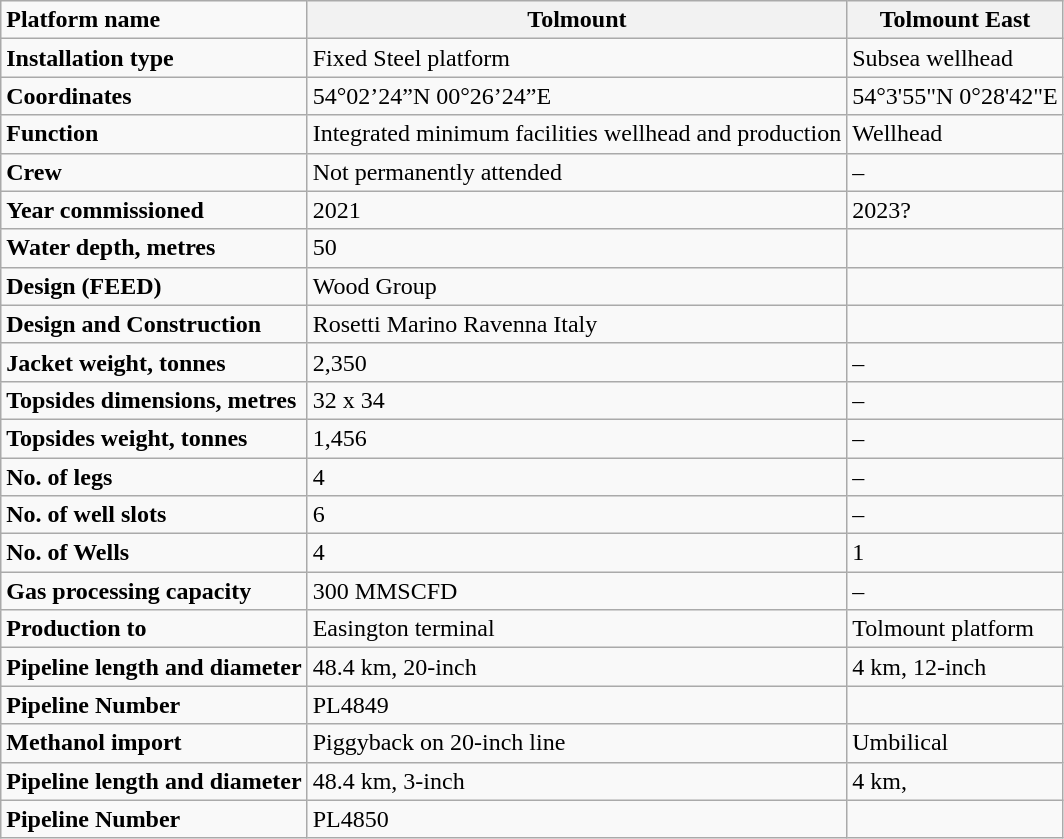<table class="wikitable">
<tr>
<td><strong>Platform name</strong></td>
<th>Tolmount</th>
<th>Tolmount East</th>
</tr>
<tr>
<td><strong>Installation type</strong></td>
<td>Fixed Steel platform</td>
<td>Subsea wellhead</td>
</tr>
<tr>
<td><strong>Coordinates</strong></td>
<td>54°02’24”N 00°26’24”E</td>
<td>54°3'55"N 0°28'42"E</td>
</tr>
<tr>
<td><strong>Function</strong></td>
<td>Integrated minimum facilities wellhead and  production</td>
<td>Wellhead</td>
</tr>
<tr>
<td><strong>Crew</strong></td>
<td>Not permanently attended</td>
<td>–</td>
</tr>
<tr>
<td><strong>Year commissioned</strong></td>
<td>2021</td>
<td>2023?</td>
</tr>
<tr>
<td><strong>Water depth, metres</strong></td>
<td>50</td>
<td></td>
</tr>
<tr>
<td><strong>Design (FEED)</strong></td>
<td>Wood Group</td>
<td></td>
</tr>
<tr>
<td><strong>Design and Construction</strong></td>
<td>Rosetti Marino Ravenna Italy</td>
<td></td>
</tr>
<tr>
<td><strong>Jacket weight, tonnes</strong></td>
<td>2,350</td>
<td>–</td>
</tr>
<tr>
<td><strong>Topsides dimensions, metres</strong></td>
<td>32 x 34</td>
<td>–</td>
</tr>
<tr>
<td><strong>Topsides weight, tonnes</strong></td>
<td>1,456</td>
<td>–</td>
</tr>
<tr>
<td><strong>No. of legs</strong></td>
<td>4</td>
<td>–</td>
</tr>
<tr>
<td><strong>No. of well slots</strong></td>
<td>6</td>
<td>–</td>
</tr>
<tr>
<td><strong>No. of Wells</strong></td>
<td>4</td>
<td>1</td>
</tr>
<tr>
<td><strong>Gas processing capacity</strong></td>
<td>300 MMSCFD</td>
<td>–</td>
</tr>
<tr>
<td><strong>Production to</strong></td>
<td>Easington terminal</td>
<td>Tolmount platform</td>
</tr>
<tr>
<td><strong>Pipeline length and diameter</strong></td>
<td>48.4 km, 20-inch</td>
<td>4 km, 12-inch</td>
</tr>
<tr>
<td><strong>Pipeline Number</strong></td>
<td>PL4849</td>
<td></td>
</tr>
<tr>
<td><strong>Methanol import</strong></td>
<td>Piggyback on 20-inch line</td>
<td>Umbilical</td>
</tr>
<tr>
<td><strong>Pipeline length and diameter</strong></td>
<td>48.4 km, 3-inch</td>
<td>4 km,</td>
</tr>
<tr>
<td><strong>Pipeline Number</strong></td>
<td>PL4850</td>
<td></td>
</tr>
</table>
